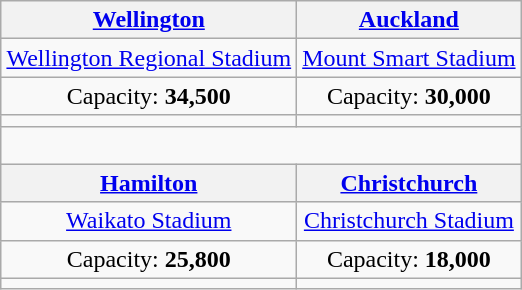<table class="wikitable" style="margin-left: auto; margin-right: auto; border: none;text-align:center">
<tr>
<th><a href='#'>Wellington</a></th>
<th><a href='#'>Auckland</a></th>
</tr>
<tr>
<td><a href='#'>Wellington Regional Stadium</a></td>
<td><a href='#'>Mount Smart Stadium</a></td>
</tr>
<tr>
<td>Capacity: <strong>34,500</strong></td>
<td>Capacity: <strong>30,000</strong></td>
</tr>
<tr>
<td></td>
<td></td>
</tr>
<tr>
<td colspan="4"><br></td>
</tr>
<tr>
<th><a href='#'>Hamilton</a></th>
<th><a href='#'>Christchurch</a></th>
</tr>
<tr>
<td><a href='#'>Waikato Stadium</a></td>
<td><a href='#'>Christchurch Stadium</a></td>
</tr>
<tr>
<td>Capacity: <strong>25,800</strong></td>
<td>Capacity: <strong>18,000</strong></td>
</tr>
<tr>
<td></td>
<td></td>
</tr>
</table>
